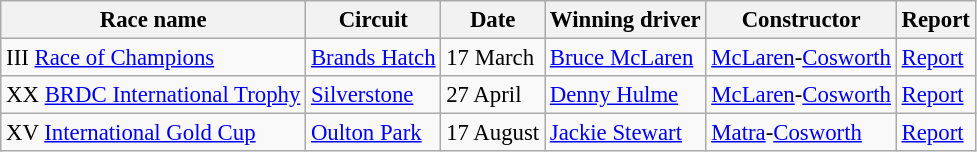<table class="wikitable" style="font-size:95%">
<tr>
<th>Race name</th>
<th>Circuit</th>
<th>Date</th>
<th>Winning driver</th>
<th>Constructor</th>
<th>Report</th>
</tr>
<tr>
<td> III <a href='#'>Race of Champions</a></td>
<td><a href='#'>Brands Hatch</a></td>
<td>17 March</td>
<td> <a href='#'>Bruce McLaren</a></td>
<td> <a href='#'>McLaren</a>-<a href='#'>Cosworth</a></td>
<td><a href='#'>Report</a></td>
</tr>
<tr>
<td> XX <a href='#'>BRDC International Trophy</a></td>
<td><a href='#'>Silverstone</a></td>
<td>27 April</td>
<td> <a href='#'>Denny Hulme</a></td>
<td> <a href='#'>McLaren</a>-<a href='#'>Cosworth</a></td>
<td><a href='#'>Report</a></td>
</tr>
<tr>
<td> XV <a href='#'>International Gold Cup</a></td>
<td><a href='#'>Oulton Park</a></td>
<td>17 August</td>
<td> <a href='#'>Jackie Stewart</a></td>
<td> <a href='#'>Matra</a>-<a href='#'>Cosworth</a></td>
<td><a href='#'>Report</a></td>
</tr>
</table>
